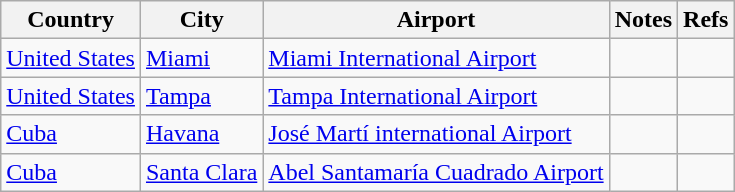<table class="wikitable">
<tr>
<th>Country</th>
<th>City</th>
<th>Airport</th>
<th>Notes</th>
<th>Refs</th>
</tr>
<tr>
<td><a href='#'>United States</a></td>
<td><a href='#'>Miami</a></td>
<td><a href='#'>Miami International Airport</a></td>
<td></td>
<td></td>
</tr>
<tr>
<td><a href='#'>United States</a></td>
<td><a href='#'>Tampa</a></td>
<td><a href='#'>Tampa International Airport</a></td>
<td></td>
<td></td>
</tr>
<tr>
<td><a href='#'>Cuba</a></td>
<td><a href='#'>Havana</a></td>
<td><a href='#'>José Martí international Airport</a></td>
<td></td>
<td></td>
</tr>
<tr>
<td><a href='#'>Cuba</a></td>
<td><a href='#'>Santa Clara</a></td>
<td><a href='#'>Abel Santamaría Cuadrado Airport</a></td>
<td></td>
<td></td>
</tr>
</table>
